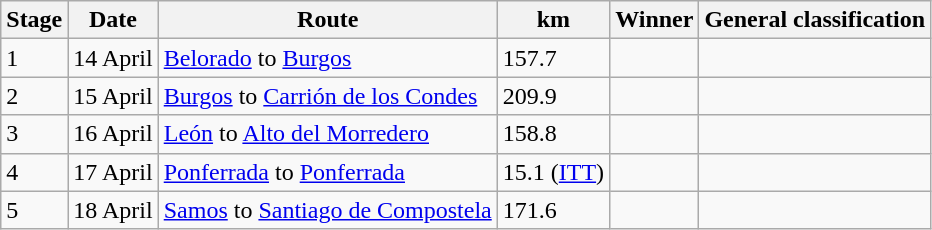<table class="wikitable">
<tr>
<th>Stage</th>
<th>Date</th>
<th>Route</th>
<th>km</th>
<th>Winner</th>
<th>General classification</th>
</tr>
<tr>
<td>1</td>
<td>14 April</td>
<td><a href='#'>Belorado</a> to <a href='#'>Burgos</a></td>
<td>157.7</td>
<td></td>
<td></td>
</tr>
<tr>
<td>2</td>
<td>15 April</td>
<td><a href='#'>Burgos</a> to <a href='#'>Carrión de los Condes</a></td>
<td>209.9</td>
<td></td>
<td></td>
</tr>
<tr>
<td>3</td>
<td>16 April</td>
<td><a href='#'>León</a> to <a href='#'>Alto del Morredero</a></td>
<td>158.8</td>
<td></td>
<td></td>
</tr>
<tr>
<td>4</td>
<td>17 April</td>
<td><a href='#'>Ponferrada</a> to <a href='#'>Ponferrada</a></td>
<td>15.1 (<a href='#'>ITT</a>)</td>
<td></td>
<td></td>
</tr>
<tr>
<td>5</td>
<td>18 April</td>
<td><a href='#'>Samos</a> to <a href='#'>Santiago de Compostela</a></td>
<td>171.6</td>
<td></td>
<td></td>
</tr>
</table>
